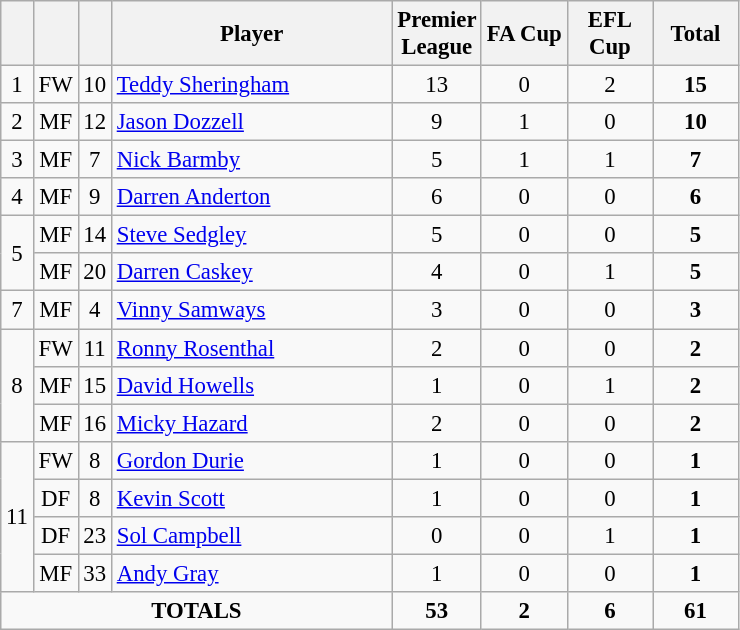<table class="wikitable sortable" style="font-size: 95%; text-align: center;">
<tr>
<th width=10></th>
<th width=10></th>
<th width=10></th>
<th width=180>Player</th>
<th width=50>Premier League</th>
<th width=50>FA Cup</th>
<th width=50>EFL Cup</th>
<th width=50>Total</th>
</tr>
<tr>
<td>1</td>
<td>FW</td>
<td>10</td>
<td align="left"> <a href='#'>Teddy Sheringham</a></td>
<td>13</td>
<td>0</td>
<td>2</td>
<td><strong>15</strong></td>
</tr>
<tr>
<td>2</td>
<td>MF</td>
<td>12</td>
<td align="left"> <a href='#'>Jason Dozzell</a></td>
<td>9</td>
<td>1</td>
<td>0</td>
<td><strong>10</strong></td>
</tr>
<tr>
<td>3</td>
<td>MF</td>
<td>7</td>
<td align="left"> <a href='#'>Nick Barmby</a></td>
<td>5</td>
<td>1</td>
<td>1</td>
<td><strong>7</strong></td>
</tr>
<tr>
<td>4</td>
<td>MF</td>
<td>9</td>
<td align=left> <a href='#'>Darren Anderton</a></td>
<td>6</td>
<td>0</td>
<td>0</td>
<td><strong>6</strong></td>
</tr>
<tr>
<td rowspan="2">5</td>
<td>MF</td>
<td>14</td>
<td align=left> <a href='#'>Steve Sedgley</a></td>
<td>5</td>
<td>0</td>
<td>0</td>
<td><strong>5</strong></td>
</tr>
<tr>
<td>MF</td>
<td>20</td>
<td align=left> <a href='#'>Darren Caskey</a></td>
<td>4</td>
<td>0</td>
<td>1</td>
<td><strong>5</strong></td>
</tr>
<tr>
<td rowspan="1">7</td>
<td>MF</td>
<td>4</td>
<td align=left> <a href='#'>Vinny Samways</a></td>
<td>3</td>
<td>0</td>
<td>0</td>
<td><strong>3</strong></td>
</tr>
<tr>
<td rowspan="3">8</td>
<td>FW</td>
<td>11</td>
<td align=left> <a href='#'>Ronny Rosenthal</a></td>
<td>2</td>
<td>0</td>
<td>0</td>
<td><strong>2</strong></td>
</tr>
<tr>
<td>MF</td>
<td>15</td>
<td align="left"> <a href='#'>David Howells</a></td>
<td>1</td>
<td>0</td>
<td>1</td>
<td><strong>2</strong></td>
</tr>
<tr>
<td>MF</td>
<td>16</td>
<td align="left"> <a href='#'>Micky Hazard</a></td>
<td>2</td>
<td>0</td>
<td>0</td>
<td><strong>2</strong></td>
</tr>
<tr>
<td rowspan="4">11</td>
<td>FW</td>
<td>8</td>
<td align=left> <a href='#'>Gordon Durie</a></td>
<td>1</td>
<td>0</td>
<td>0</td>
<td><strong>1</strong></td>
</tr>
<tr>
<td>DF</td>
<td>8</td>
<td align="left"> <a href='#'>Kevin Scott</a></td>
<td>1</td>
<td>0</td>
<td>0</td>
<td><strong>1</strong></td>
</tr>
<tr>
<td>DF</td>
<td>23</td>
<td align="left"> <a href='#'>Sol Campbell</a></td>
<td>0</td>
<td>0</td>
<td>1</td>
<td><strong>1</strong></td>
</tr>
<tr>
<td>MF</td>
<td>33</td>
<td align="left"> <a href='#'>Andy Gray</a></td>
<td>1</td>
<td>0</td>
<td>0</td>
<td><strong>1</strong></td>
</tr>
<tr>
<td colspan="4"><strong>TOTALS</strong></td>
<td><strong>53</strong></td>
<td><strong>2</strong></td>
<td><strong>6</strong></td>
<td><strong>61</strong></td>
</tr>
</table>
